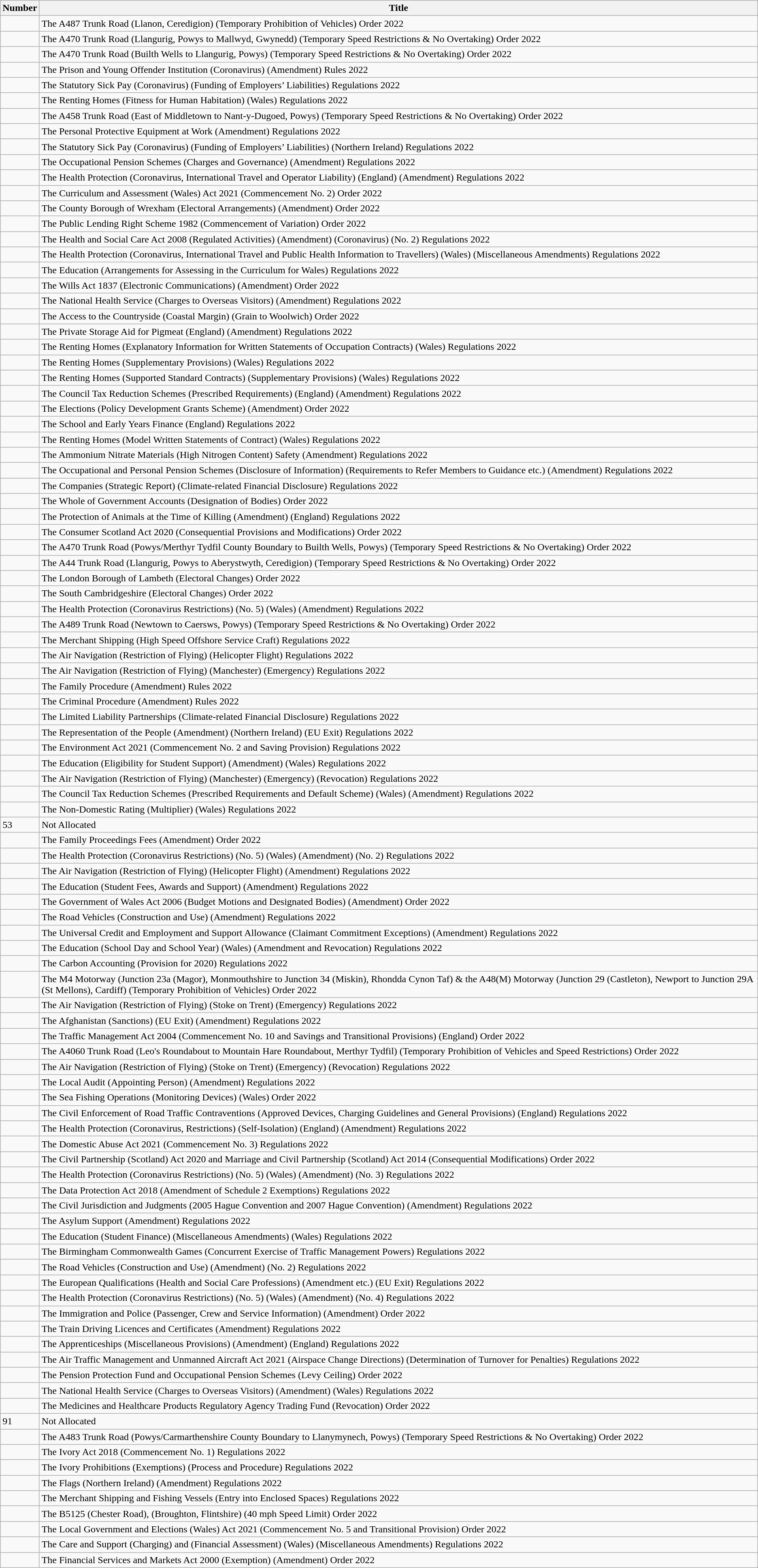<table class="wikitable collapsible">
<tr>
<th>Number</th>
<th>Title</th>
</tr>
<tr>
<td></td>
<td>The A487 Trunk Road (Llanon, Ceredigion) (Temporary Prohibition of Vehicles) Order 2022</td>
</tr>
<tr>
<td></td>
<td>The A470 Trunk Road (Llangurig, Powys to Mallwyd, Gwynedd) (Temporary Speed Restrictions & No Overtaking) Order 2022</td>
</tr>
<tr>
<td></td>
<td>The A470 Trunk Road (Builth Wells to Llangurig, Powys) (Temporary Speed Restrictions & No Overtaking) Order 2022</td>
</tr>
<tr>
<td></td>
<td>The Prison and Young Offender Institution (Coronavirus) (Amendment) Rules 2022</td>
</tr>
<tr>
<td></td>
<td>The Statutory Sick Pay (Coronavirus) (Funding of Employers’ Liabilities) Regulations 2022</td>
</tr>
<tr>
<td></td>
<td>The Renting Homes (Fitness for Human Habitation) (Wales) Regulations 2022</td>
</tr>
<tr>
<td></td>
<td>The A458 Trunk Road (East of Middletown to Nant-y-Dugoed, Powys) (Temporary Speed Restrictions & No Overtaking) Order 2022</td>
</tr>
<tr>
<td></td>
<td>The Personal Protective Equipment at Work (Amendment) Regulations 2022</td>
</tr>
<tr>
<td></td>
<td>The Statutory Sick Pay (Coronavirus) (Funding of Employers’ Liabilities) (Northern Ireland) Regulations 2022</td>
</tr>
<tr>
<td></td>
<td>The Occupational Pension Schemes (Charges and Governance) (Amendment) Regulations 2022</td>
</tr>
<tr>
<td></td>
<td>The Health Protection (Coronavirus, International Travel and Operator Liability) (England) (Amendment) Regulations 2022</td>
</tr>
<tr>
<td></td>
<td>The Curriculum and Assessment (Wales) Act 2021 (Commencement No. 2) Order 2022</td>
</tr>
<tr>
<td></td>
<td>The County Borough of Wrexham (Electoral Arrangements) (Amendment) Order 2022</td>
</tr>
<tr>
<td></td>
<td>The Public Lending Right Scheme 1982 (Commencement of Variation) Order 2022</td>
</tr>
<tr>
<td></td>
<td>The Health and Social Care Act 2008 (Regulated Activities) (Amendment) (Coronavirus) (No. 2) Regulations 2022</td>
</tr>
<tr>
<td></td>
<td>The Health Protection (Coronavirus, International Travel and Public Health Information to Travellers) (Wales) (Miscellaneous Amendments) Regulations 2022</td>
</tr>
<tr>
<td></td>
<td>The Education (Arrangements for Assessing in the Curriculum for Wales) Regulations 2022</td>
</tr>
<tr>
<td></td>
<td>The Wills Act 1837 (Electronic Communications) (Amendment) Order 2022</td>
</tr>
<tr>
<td></td>
<td>The National Health Service (Charges to Overseas Visitors) (Amendment) Regulations 2022</td>
</tr>
<tr>
<td></td>
<td>The Access to the Countryside (Coastal Margin) (Grain to Woolwich) Order 2022</td>
</tr>
<tr>
<td></td>
<td>The Private Storage Aid for Pigmeat (England) (Amendment) Regulations 2022</td>
</tr>
<tr>
<td></td>
<td>The Renting Homes (Explanatory Information for Written Statements of Occupation Contracts) (Wales) Regulations 2022</td>
</tr>
<tr>
<td></td>
<td>The Renting Homes (Supplementary Provisions) (Wales) Regulations 2022</td>
</tr>
<tr>
<td></td>
<td>The Renting Homes (Supported Standard Contracts) (Supplementary Provisions) (Wales) Regulations 2022</td>
</tr>
<tr>
<td></td>
<td>The Council Tax Reduction Schemes (Prescribed Requirements) (England) (Amendment) Regulations 2022</td>
</tr>
<tr>
<td></td>
<td>The Elections (Policy Development Grants Scheme) (Amendment) Order 2022</td>
</tr>
<tr>
<td></td>
<td>The School and Early Years Finance (England) Regulations 2022</td>
</tr>
<tr>
<td></td>
<td>The Renting Homes (Model Written Statements of Contract) (Wales) Regulations 2022</td>
</tr>
<tr>
<td></td>
<td>The Ammonium Nitrate Materials (High Nitrogen Content) Safety (Amendment) Regulations 2022</td>
</tr>
<tr>
<td></td>
<td>The Occupational and Personal Pension Schemes (Disclosure of Information) (Requirements to Refer Members to Guidance etc.) (Amendment) Regulations 2022</td>
</tr>
<tr>
<td></td>
<td>The Companies (Strategic Report) (Climate-related Financial Disclosure) Regulations 2022</td>
</tr>
<tr>
<td></td>
<td>The Whole of Government Accounts (Designation of Bodies) Order 2022</td>
</tr>
<tr>
<td></td>
<td>The Protection of Animals at the Time of Killing (Amendment) (England) Regulations 2022</td>
</tr>
<tr>
<td></td>
<td>The Consumer Scotland Act 2020 (Consequential Provisions and Modifications) Order 2022</td>
</tr>
<tr>
<td></td>
<td>The A470 Trunk Road (Powys/Merthyr Tydfil County Boundary to Builth Wells, Powys) (Temporary Speed Restrictions & No Overtaking) Order 2022</td>
</tr>
<tr>
<td></td>
<td>The A44 Trunk Road (Llangurig, Powys to Aberystwyth, Ceredigion) (Temporary Speed Restrictions & No Overtaking) Order 2022</td>
</tr>
<tr>
<td></td>
<td>The London Borough of Lambeth (Electoral Changes) Order 2022</td>
</tr>
<tr>
<td></td>
<td>The South Cambridgeshire (Electoral Changes) Order 2022</td>
</tr>
<tr>
<td></td>
<td>The Health Protection (Coronavirus Restrictions) (No. 5) (Wales) (Amendment) Regulations 2022</td>
</tr>
<tr>
<td></td>
<td>The A489 Trunk Road (Newtown to Caersws, Powys) (Temporary Speed Restrictions & No Overtaking) Order 2022</td>
</tr>
<tr>
<td></td>
<td>The Merchant Shipping (High Speed Offshore Service Craft) Regulations 2022</td>
</tr>
<tr>
<td></td>
<td>The Air Navigation (Restriction of Flying) (Helicopter Flight) Regulations 2022</td>
</tr>
<tr>
<td></td>
<td>The Air Navigation (Restriction of Flying) (Manchester) (Emergency) Regulations 2022</td>
</tr>
<tr>
<td></td>
<td>The Family Procedure (Amendment) Rules 2022</td>
</tr>
<tr>
<td></td>
<td>The Criminal Procedure (Amendment) Rules 2022</td>
</tr>
<tr>
<td></td>
<td>The Limited Liability Partnerships (Climate-related Financial Disclosure) Regulations 2022</td>
</tr>
<tr>
<td></td>
<td>The Representation of the People (Amendment) (Northern Ireland) (EU Exit) Regulations 2022</td>
</tr>
<tr>
<td></td>
<td>The Environment Act 2021 (Commencement No. 2 and Saving Provision) Regulations 2022</td>
</tr>
<tr>
<td></td>
<td>The Education (Eligibility for Student Support) (Amendment) (Wales) Regulations 2022</td>
</tr>
<tr>
<td></td>
<td>The Air Navigation (Restriction of Flying) (Manchester) (Emergency) (Revocation) Regulations 2022</td>
</tr>
<tr>
<td></td>
<td>The Council Tax Reduction Schemes (Prescribed Requirements and Default Scheme) (Wales) (Amendment) Regulations 2022</td>
</tr>
<tr>
<td></td>
<td>The Non-Domestic Rating (Multiplier) (Wales) Regulations 2022</td>
</tr>
<tr>
<td>53</td>
<td>Not Allocated</td>
</tr>
<tr>
<td></td>
<td>The Family Proceedings Fees (Amendment) Order 2022</td>
</tr>
<tr>
<td></td>
<td>The Health Protection (Coronavirus Restrictions) (No. 5) (Wales) (Amendment) (No. 2) Regulations 2022</td>
</tr>
<tr>
<td></td>
<td>The Air Navigation (Restriction of Flying) (Helicopter Flight) (Amendment) Regulations 2022</td>
</tr>
<tr>
<td></td>
<td>The Education (Student Fees, Awards and Support) (Amendment) Regulations 2022</td>
</tr>
<tr>
<td></td>
<td>The Government of Wales Act 2006 (Budget Motions and Designated Bodies) (Amendment) Order 2022</td>
</tr>
<tr>
<td></td>
<td>The Road Vehicles (Construction and Use) (Amendment) Regulations 2022</td>
</tr>
<tr>
<td></td>
<td>The Universal Credit and Employment and Support Allowance (Claimant Commitment Exceptions) (Amendment) Regulations 2022</td>
</tr>
<tr>
<td></td>
<td>The Education (School Day and School Year) (Wales) (Amendment and Revocation) Regulations 2022</td>
</tr>
<tr>
<td></td>
<td>The Carbon Accounting (Provision for 2020) Regulations 2022</td>
</tr>
<tr>
<td></td>
<td>The M4 Motorway (Junction 23a (Magor), Monmouthshire to Junction 34 (Miskin), Rhondda Cynon Taf) & the A48(M) Motorway (Junction 29 (Castleton), Newport to Junction 29A (St Mellons), Cardiff) (Temporary Prohibition of Vehicles) Order 2022</td>
</tr>
<tr>
<td></td>
<td>The Air Navigation (Restriction of Flying) (Stoke on Trent) (Emergency) Regulations 2022</td>
</tr>
<tr>
<td></td>
<td>The Afghanistan (Sanctions) (EU Exit) (Amendment) Regulations 2022</td>
</tr>
<tr>
<td></td>
<td>The Traffic Management Act 2004 (Commencement No. 10 and Savings and Transitional Provisions) (England) Order 2022</td>
</tr>
<tr>
<td></td>
<td>The A4060 Trunk Road (Leo's Roundabout to Mountain Hare Roundabout, Merthyr Tydfil) (Temporary Prohibition of Vehicles and Speed Restrictions) Order 2022</td>
</tr>
<tr>
<td></td>
<td>The Air Navigation (Restriction of Flying) (Stoke on Trent) (Emergency) (Revocation) Regulations 2022</td>
</tr>
<tr>
<td></td>
<td>The Local Audit (Appointing Person) (Amendment) Regulations 2022</td>
</tr>
<tr>
<td></td>
<td>The Sea Fishing Operations (Monitoring Devices) (Wales) Order 2022</td>
</tr>
<tr>
<td></td>
<td>The Civil Enforcement of Road Traffic Contraventions (Approved Devices, Charging Guidelines and General Provisions) (England) Regulations 2022</td>
</tr>
<tr>
<td></td>
<td>The Health Protection (Coronavirus, Restrictions) (Self-Isolation) (England) (Amendment) Regulations 2022</td>
</tr>
<tr>
<td></td>
<td>The Domestic Abuse Act 2021 (Commencement No. 3) Regulations 2022</td>
</tr>
<tr>
<td></td>
<td>The Civil Partnership (Scotland) Act 2020 and Marriage and Civil Partnership (Scotland) Act 2014 (Consequential Modifications) Order 2022</td>
</tr>
<tr>
<td></td>
<td>The Health Protection (Coronavirus Restrictions) (No. 5) (Wales) (Amendment) (No. 3) Regulations 2022</td>
</tr>
<tr>
<td></td>
<td>The Data Protection Act 2018 (Amendment of Schedule 2 Exemptions) Regulations 2022</td>
</tr>
<tr>
<td></td>
<td>The Civil Jurisdiction and Judgments (2005 Hague Convention and 2007 Hague Convention) (Amendment) Regulations 2022</td>
</tr>
<tr>
<td></td>
<td>The Asylum Support (Amendment) Regulations 2022</td>
</tr>
<tr>
<td></td>
<td>The Education (Student Finance) (Miscellaneous Amendments) (Wales) Regulations 2022</td>
</tr>
<tr>
<td></td>
<td>The Birmingham Commonwealth Games (Concurrent Exercise of Traffic Management Powers) Regulations 2022</td>
</tr>
<tr>
<td></td>
<td>The Road Vehicles (Construction and Use) (Amendment) (No. 2) Regulations 2022</td>
</tr>
<tr>
<td></td>
<td>The European Qualifications (Health and Social Care Professions) (Amendment etc.) (EU Exit) Regulations 2022</td>
</tr>
<tr>
<td></td>
<td>The Health Protection (Coronavirus Restrictions) (No. 5) (Wales) (Amendment) (No. 4) Regulations 2022</td>
</tr>
<tr>
<td></td>
<td>The Immigration and Police (Passenger, Crew and Service Information) (Amendment) Order 2022</td>
</tr>
<tr>
<td></td>
<td>The Train Driving Licences and Certificates (Amendment) Regulations 2022</td>
</tr>
<tr>
<td></td>
<td>The Apprenticeships (Miscellaneous Provisions) (Amendment) (England) Regulations 2022</td>
</tr>
<tr>
<td></td>
<td>The Air Traffic Management and Unmanned Aircraft Act 2021 (Airspace Change Directions) (Determination of Turnover for Penalties) Regulations 2022</td>
</tr>
<tr>
<td></td>
<td>The Pension Protection Fund and Occupational Pension Schemes (Levy Ceiling) Order 2022</td>
</tr>
<tr>
<td></td>
<td>The National Health Service (Charges to Overseas Visitors) (Amendment) (Wales) Regulations 2022</td>
</tr>
<tr>
<td></td>
<td>The Medicines and Healthcare Products Regulatory Agency Trading Fund (Revocation) Order 2022</td>
</tr>
<tr>
<td>91</td>
<td>Not Allocated</td>
</tr>
<tr>
<td></td>
<td>The A483 Trunk Road (Powys/Carmarthenshire County Boundary to Llanymynech, Powys) (Temporary Speed Restrictions & No Overtaking) Order 2022</td>
</tr>
<tr>
<td></td>
<td>The Ivory Act 2018 (Commencement No. 1) Regulations 2022</td>
</tr>
<tr>
<td></td>
<td>The Ivory Prohibitions (Exemptions) (Process and Procedure) Regulations 2022</td>
</tr>
<tr>
<td></td>
<td>The Flags (Northern Ireland) (Amendment) Regulations 2022</td>
</tr>
<tr>
<td></td>
<td>The Merchant Shipping and Fishing Vessels (Entry into Enclosed Spaces) Regulations 2022</td>
</tr>
<tr>
<td></td>
<td>The B5125 (Chester Road), (Broughton, Flintshire) (40 mph Speed Limit) Order 2022</td>
</tr>
<tr>
<td></td>
<td>The Local Government and Elections (Wales) Act 2021 (Commencement No. 5 and Transitional Provision) Order 2022</td>
</tr>
<tr>
<td></td>
<td>The Care and Support (Charging) and (Financial Assessment) (Wales) (Miscellaneous Amendments) Regulations 2022</td>
</tr>
<tr>
<td></td>
<td>The Financial Services and Markets Act 2000 (Exemption) (Amendment) Order 2022</td>
</tr>
</table>
